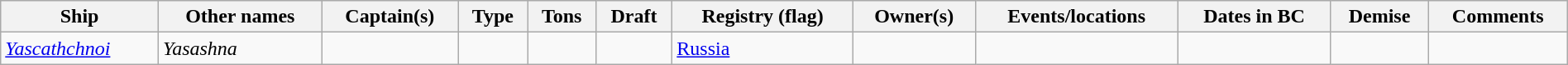<table class="wikitable sortable" style="width:100%">
<tr>
<th>Ship</th>
<th>Other names</th>
<th>Captain(s)</th>
<th>Type</th>
<th>Tons </th>
<th>Draft </th>
<th>Registry (flag)</th>
<th>Owner(s) </th>
<th>Events/locations</th>
<th>Dates in BC</th>
<th>Demise </th>
<th>Comments</th>
</tr>
<tr>
<td><em><a href='#'>Yascathchnoi</a></em></td>
<td><em>Yasashna</em></td>
<td></td>
<td></td>
<td></td>
<td></td>
<td><a href='#'>Russia</a></td>
<td></td>
<td></td>
<td></td>
<td></td>
<td></td>
</tr>
</table>
